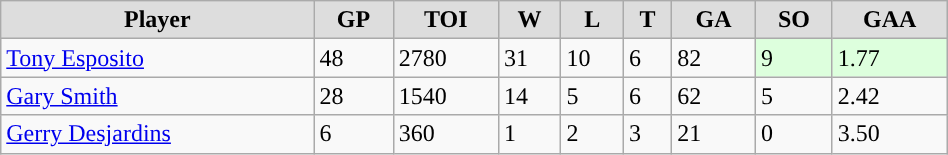<table class="wikitable" width="50%">
<tr align="center"  bgcolor="#dddddd">
<td><strong>Player</strong></td>
<td><strong>GP</strong></td>
<td><strong>TOI</strong></td>
<td><strong>W</strong></td>
<td><strong>L</strong></td>
<td><strong>T</strong></td>
<td><strong>GA</strong></td>
<td><strong>SO</strong></td>
<td><strong>GAA</strong></td>
</tr>
<tr>
<td><a href='#'>Tony Esposito</a></td>
<td>48</td>
<td>2780</td>
<td>31</td>
<td>10</td>
<td>6</td>
<td>82</td>
<td style="background:#DDFFDD;">9</td>
<td style="background:#DDFFDD;">1.77</td>
</tr>
<tr>
<td><a href='#'>Gary Smith</a></td>
<td>28</td>
<td>1540</td>
<td>14</td>
<td>5</td>
<td>6</td>
<td>62</td>
<td>5</td>
<td>2.42</td>
</tr>
<tr>
<td><a href='#'>Gerry Desjardins</a></td>
<td>6</td>
<td>360</td>
<td>1</td>
<td>2</td>
<td>3</td>
<td>21</td>
<td>0</td>
<td>3.50</td>
</tr>
</table>
